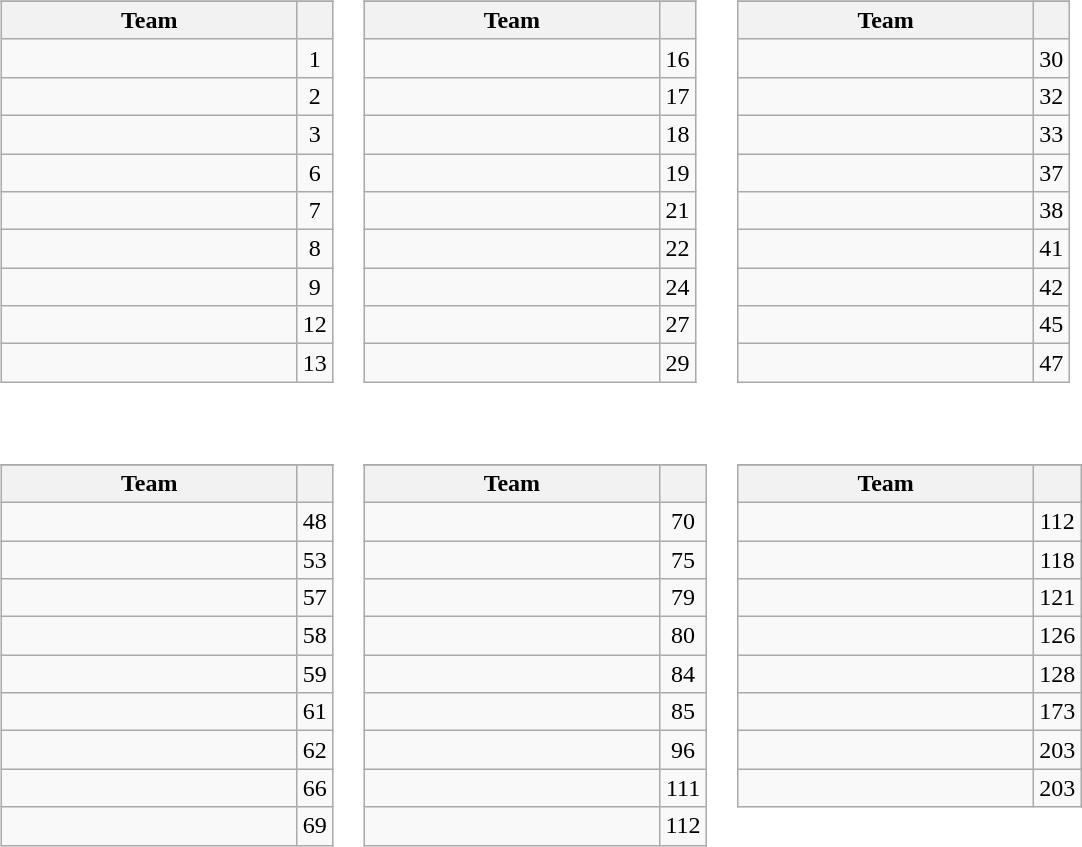<table>
<tr valign=top>
<td><br><table class="wikitable">
<tr>
</tr>
<tr>
<th width=190>Team</th>
<th></th>
</tr>
<tr>
<td><strong> </strong></td>
<td align=center>1</td>
</tr>
<tr>
<td><strong> </strong></td>
<td align=center>2</td>
</tr>
<tr>
<td><strong> </strong></td>
<td align=center>3</td>
</tr>
<tr>
<td><strong> </strong></td>
<td align=center>6</td>
</tr>
<tr>
<td><strong> </strong></td>
<td align=center>7</td>
</tr>
<tr>
<td><strong> </strong></td>
<td align=center>8</td>
</tr>
<tr>
<td><strong> </strong></td>
<td align=center>9</td>
</tr>
<tr>
<td></td>
<td align=center>12</td>
</tr>
<tr>
<td><strong> </strong></td>
<td align=center>13</td>
</tr>
</table>
</td>
<td><br><table class="wikitable">
<tr>
</tr>
<tr>
<th width=190>Team</th>
<th></th>
</tr>
<tr>
<td><strong> </strong></td>
<td align=center>16</td>
</tr>
<tr>
<td></td>
<td align=center>17</td>
</tr>
<tr>
<td><strong> </strong></td>
<td align=center>18</td>
</tr>
<tr>
<td></td>
<td align=center>19</td>
</tr>
<tr>
<td></td>
<td align=center>21</td>
</tr>
<tr>
<td></td>
<td align=center>22</td>
</tr>
<tr>
<td></td>
<td align=center>24</td>
</tr>
<tr>
<td></td>
<td align=center>27</td>
</tr>
<tr>
<td></td>
<td align=center>29</td>
</tr>
</table>
</td>
<td><br><table class="wikitable">
<tr>
</tr>
<tr>
<th width=190>Team</th>
<th></th>
</tr>
<tr>
<td><strong> </strong></td>
<td align=center>30</td>
</tr>
<tr>
<td></td>
<td align=center>32</td>
</tr>
<tr>
<td></td>
<td align=center>33</td>
</tr>
<tr>
<td><strong> </strong></td>
<td align=center>37</td>
</tr>
<tr>
<td></td>
<td align=center>38</td>
</tr>
<tr>
<td><strong> </strong></td>
<td align=center>41</td>
</tr>
<tr>
<td></td>
<td align=center>42</td>
</tr>
<tr>
<td></td>
<td align=center>45</td>
</tr>
<tr>
<td></td>
<td align=center>47</td>
</tr>
</table>
</td>
</tr>
<tr valign=top>
<td><br><table class="wikitable">
<tr>
</tr>
<tr>
<th width=190>Team</th>
<th></th>
</tr>
<tr>
<td></td>
<td align=center>48</td>
</tr>
<tr>
<td></td>
<td align=center>53</td>
</tr>
<tr>
<td></td>
<td align=center>57</td>
</tr>
<tr>
<td></td>
<td align=center>58</td>
</tr>
<tr>
<td></td>
<td align=center>59</td>
</tr>
<tr>
<td></td>
<td align=center>61</td>
</tr>
<tr>
<td></td>
<td align=center>62</td>
</tr>
<tr>
<td></td>
<td align=center>66</td>
</tr>
<tr>
<td></td>
<td align=center>69</td>
</tr>
</table>
</td>
<td><br><table class="wikitable">
<tr>
</tr>
<tr>
<th width=190>Team</th>
<th></th>
</tr>
<tr>
<td></td>
<td align=center>70</td>
</tr>
<tr>
<td></td>
<td align=center>75</td>
</tr>
<tr>
<td></td>
<td align=center>79</td>
</tr>
<tr>
<td></td>
<td align=center>80</td>
</tr>
<tr>
<td></td>
<td align=center>84</td>
</tr>
<tr>
<td></td>
<td align=center>85</td>
</tr>
<tr>
<td></td>
<td align=center>96</td>
</tr>
<tr>
<td></td>
<td align=center>111</td>
</tr>
<tr>
<td></td>
<td align=center>112</td>
</tr>
</table>
</td>
<td><br><table class="wikitable">
<tr>
</tr>
<tr>
<th width=190>Team</th>
<th></th>
</tr>
<tr>
<td></td>
<td align=center>112</td>
</tr>
<tr>
<td></td>
<td align=center>118</td>
</tr>
<tr>
<td></td>
<td align=center>121</td>
</tr>
<tr>
<td></td>
<td align=center>126</td>
</tr>
<tr>
<td></td>
<td align=center>128</td>
</tr>
<tr>
<td></td>
<td align=center>173</td>
</tr>
<tr>
<td></td>
<td align=center>203</td>
</tr>
<tr>
<td></td>
<td align=center>203</td>
</tr>
</table>
</td>
</tr>
</table>
